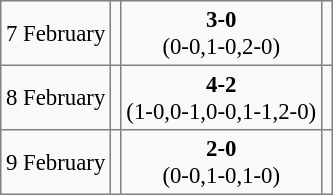<table bgcolor="#f9f9f9" cellpadding="3" cellspacing="0" border="1" style="font-size: 95%; border: gray solid 1px; border-collapse: collapse; background: #f9f9f9;">
<tr>
<td>7 February</td>
<td></td>
<td align="center"><strong>3-0</strong><br>(0-0,1-0,2-0)</td>
<td></td>
</tr>
<tr>
<td>8 February</td>
<td></td>
<td align="center"><strong>4-2</strong><br>(1-0,0-1,0-0,1-1,2-0)</td>
<td></td>
</tr>
<tr>
<td>9 February</td>
<td></td>
<td align="center"><strong>2-0</strong><br>(0-0,1-0,1-0)</td>
<td></td>
</tr>
</table>
